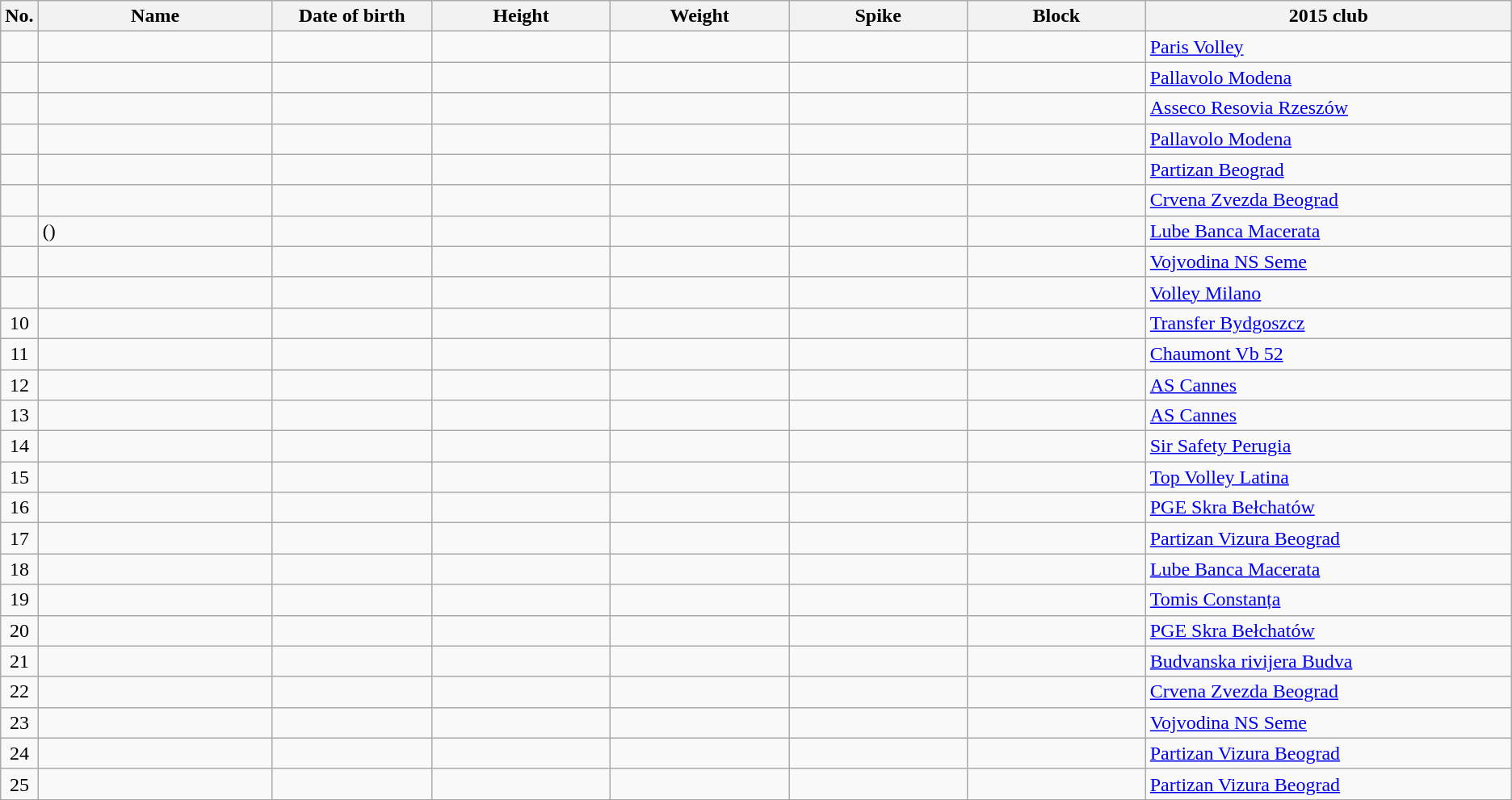<table class="wikitable sortable" style="font-size:100%; text-align:center;">
<tr>
<th>No.</th>
<th style="width:12em">Name</th>
<th style="width:8em">Date of birth</th>
<th style="width:9em">Height</th>
<th style="width:9em">Weight</th>
<th style="width:9em">Spike</th>
<th style="width:9em">Block</th>
<th style="width:19em">2015 club</th>
</tr>
<tr>
<td></td>
<td align=left></td>
<td align=right></td>
<td></td>
<td></td>
<td></td>
<td></td>
<td align=left> <a href='#'>Paris Volley</a></td>
</tr>
<tr>
<td></td>
<td align=left></td>
<td align=right></td>
<td></td>
<td></td>
<td></td>
<td></td>
<td align=left> <a href='#'>Pallavolo Modena</a></td>
</tr>
<tr>
<td></td>
<td align=left></td>
<td align=right></td>
<td></td>
<td></td>
<td></td>
<td></td>
<td align=left> <a href='#'>Asseco Resovia Rzeszów</a></td>
</tr>
<tr>
<td></td>
<td align=left></td>
<td align=right></td>
<td></td>
<td></td>
<td></td>
<td></td>
<td align=left> <a href='#'>Pallavolo Modena</a></td>
</tr>
<tr>
<td></td>
<td align=left></td>
<td align=right></td>
<td></td>
<td></td>
<td></td>
<td></td>
<td align=left> <a href='#'>Partizan Beograd</a></td>
</tr>
<tr>
<td></td>
<td align=left></td>
<td align=right></td>
<td></td>
<td></td>
<td></td>
<td></td>
<td align=left> <a href='#'>Crvena Zvezda Beograd</a></td>
</tr>
<tr>
<td></td>
<td align=left> ()</td>
<td align=right></td>
<td></td>
<td></td>
<td></td>
<td></td>
<td align=left> <a href='#'>Lube Banca Macerata</a></td>
</tr>
<tr>
<td></td>
<td align=left></td>
<td align=right></td>
<td></td>
<td></td>
<td></td>
<td></td>
<td align=left> <a href='#'>Vojvodina NS Seme</a></td>
</tr>
<tr>
<td></td>
<td align=left></td>
<td align=right></td>
<td></td>
<td></td>
<td></td>
<td></td>
<td align=left> <a href='#'>Volley Milano</a></td>
</tr>
<tr>
<td>10</td>
<td align=left></td>
<td align=right></td>
<td></td>
<td></td>
<td></td>
<td></td>
<td align=left> <a href='#'>Transfer Bydgoszcz</a></td>
</tr>
<tr>
<td>11</td>
<td align=left></td>
<td align=right></td>
<td></td>
<td></td>
<td></td>
<td></td>
<td align=left> <a href='#'>Chaumont Vb 52</a></td>
</tr>
<tr>
<td>12</td>
<td align=left></td>
<td align=right></td>
<td></td>
<td></td>
<td></td>
<td></td>
<td align=left> <a href='#'>AS Cannes</a></td>
</tr>
<tr>
<td>13</td>
<td align=left></td>
<td align=right></td>
<td></td>
<td></td>
<td></td>
<td></td>
<td align=left> <a href='#'>AS Cannes</a></td>
</tr>
<tr>
<td>14</td>
<td align=left></td>
<td align=right></td>
<td></td>
<td></td>
<td></td>
<td></td>
<td align=left> <a href='#'>Sir Safety Perugia</a></td>
</tr>
<tr>
<td>15</td>
<td align=left></td>
<td align=right></td>
<td></td>
<td></td>
<td></td>
<td></td>
<td align=left> <a href='#'>Top Volley Latina</a></td>
</tr>
<tr>
<td>16</td>
<td align=left></td>
<td align=right></td>
<td></td>
<td></td>
<td></td>
<td></td>
<td align=left> <a href='#'>PGE Skra Bełchatów</a></td>
</tr>
<tr>
<td>17</td>
<td align=left></td>
<td align=right></td>
<td></td>
<td></td>
<td></td>
<td></td>
<td align=left> <a href='#'>Partizan Vizura Beograd</a></td>
</tr>
<tr>
<td>18</td>
<td align=left></td>
<td align=right></td>
<td></td>
<td></td>
<td></td>
<td></td>
<td align=left> <a href='#'>Lube Banca Macerata</a></td>
</tr>
<tr>
<td>19</td>
<td align=left></td>
<td align=right></td>
<td></td>
<td></td>
<td></td>
<td></td>
<td align=left> <a href='#'>Tomis Constanța</a></td>
</tr>
<tr>
<td>20</td>
<td align=left></td>
<td align=right></td>
<td></td>
<td></td>
<td></td>
<td></td>
<td align=left> <a href='#'>PGE Skra Bełchatów</a></td>
</tr>
<tr>
<td>21</td>
<td align=left></td>
<td align=right></td>
<td></td>
<td></td>
<td></td>
<td></td>
<td align=left> <a href='#'>Budvanska rivijera Budva</a></td>
</tr>
<tr>
<td>22</td>
<td align=left></td>
<td align=right></td>
<td></td>
<td></td>
<td></td>
<td></td>
<td align=left> <a href='#'>Crvena Zvezda Beograd</a></td>
</tr>
<tr>
<td>23</td>
<td align=left></td>
<td align=right></td>
<td></td>
<td></td>
<td></td>
<td></td>
<td align=left> <a href='#'>Vojvodina NS Seme</a></td>
</tr>
<tr>
<td>24</td>
<td align=left></td>
<td align=right></td>
<td></td>
<td></td>
<td></td>
<td></td>
<td align=left> <a href='#'>Partizan Vizura Beograd</a></td>
</tr>
<tr>
<td>25</td>
<td align=left></td>
<td align=right></td>
<td></td>
<td></td>
<td></td>
<td></td>
<td align=left> <a href='#'>Partizan Vizura Beograd</a></td>
</tr>
</table>
